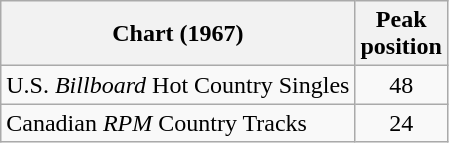<table class="wikitable">
<tr>
<th>Chart (1967)</th>
<th>Peak<br>position</th>
</tr>
<tr>
<td>U.S. <em>Billboard</em> Hot Country Singles</td>
<td align="center">48</td>
</tr>
<tr>
<td>Canadian <em>RPM</em> Country Tracks</td>
<td align="center">24</td>
</tr>
</table>
